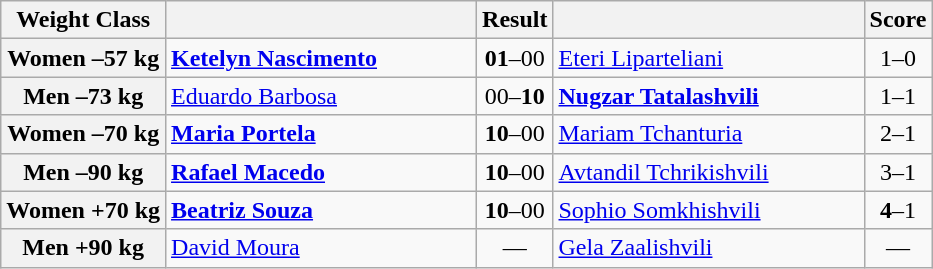<table class="wikitable">
<tr>
<th>Weight Class</th>
<th style="width: 200px;"></th>
<th>Result</th>
<th style="width: 200px;"></th>
<th>Score</th>
</tr>
<tr>
<th>Women –57 kg</th>
<td><strong><a href='#'>Ketelyn Nascimento</a></strong></td>
<td align=center><strong>01</strong>–00</td>
<td><a href='#'>Eteri Liparteliani</a></td>
<td align=center>1–0</td>
</tr>
<tr>
<th>Men –73 kg</th>
<td><a href='#'>Eduardo Barbosa</a></td>
<td align=center>00–<strong>10</strong></td>
<td><strong><a href='#'>Nugzar Tatalashvili</a></strong></td>
<td align=center>1–1</td>
</tr>
<tr>
<th>Women –70 kg</th>
<td><strong><a href='#'>Maria Portela</a></strong></td>
<td align=center><strong>10</strong>–00</td>
<td><a href='#'>Mariam Tchanturia</a></td>
<td align=center>2–1</td>
</tr>
<tr>
<th>Men –90 kg</th>
<td><strong><a href='#'>Rafael Macedo</a></strong></td>
<td align=center><strong>10</strong>–00</td>
<td><a href='#'>Avtandil Tchrikishvili</a></td>
<td align=center>3–1</td>
</tr>
<tr>
<th>Women +70 kg</th>
<td><strong><a href='#'>Beatriz Souza</a></strong></td>
<td align=center><strong>10</strong>–00</td>
<td><a href='#'>Sophio Somkhishvili</a></td>
<td align=center><strong>4</strong>–1</td>
</tr>
<tr>
<th>Men +90 kg</th>
<td><a href='#'>David Moura</a></td>
<td align=center>—</td>
<td><a href='#'>Gela Zaalishvili</a></td>
<td align=center>—</td>
</tr>
</table>
